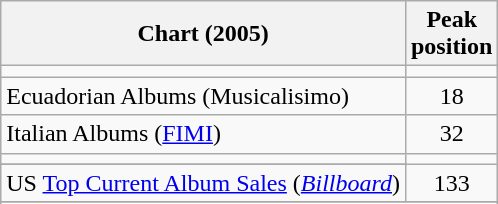<table class="wikitable sortable plainrowheaders">
<tr>
<th>Chart (2005)</th>
<th>Peak<br>position</th>
</tr>
<tr>
<td></td>
</tr>
<tr>
<td>Ecuadorian Albums (Musicalisimo)</td>
<td style="text-align:center;">18</td>
</tr>
<tr>
<td>Italian Albums (<a href='#'>FIMI</a>)</td>
<td style="text-align:center;">32</td>
</tr>
<tr>
<td></td>
</tr>
<tr>
</tr>
<tr>
</tr>
<tr>
<td>US <a href='#'>Top Current Album Sales</a> (<a href='#'><em>Billboard</em></a>) </td>
<td style="text-align:center;">133</td>
</tr>
<tr>
</tr>
<tr>
</tr>
</table>
